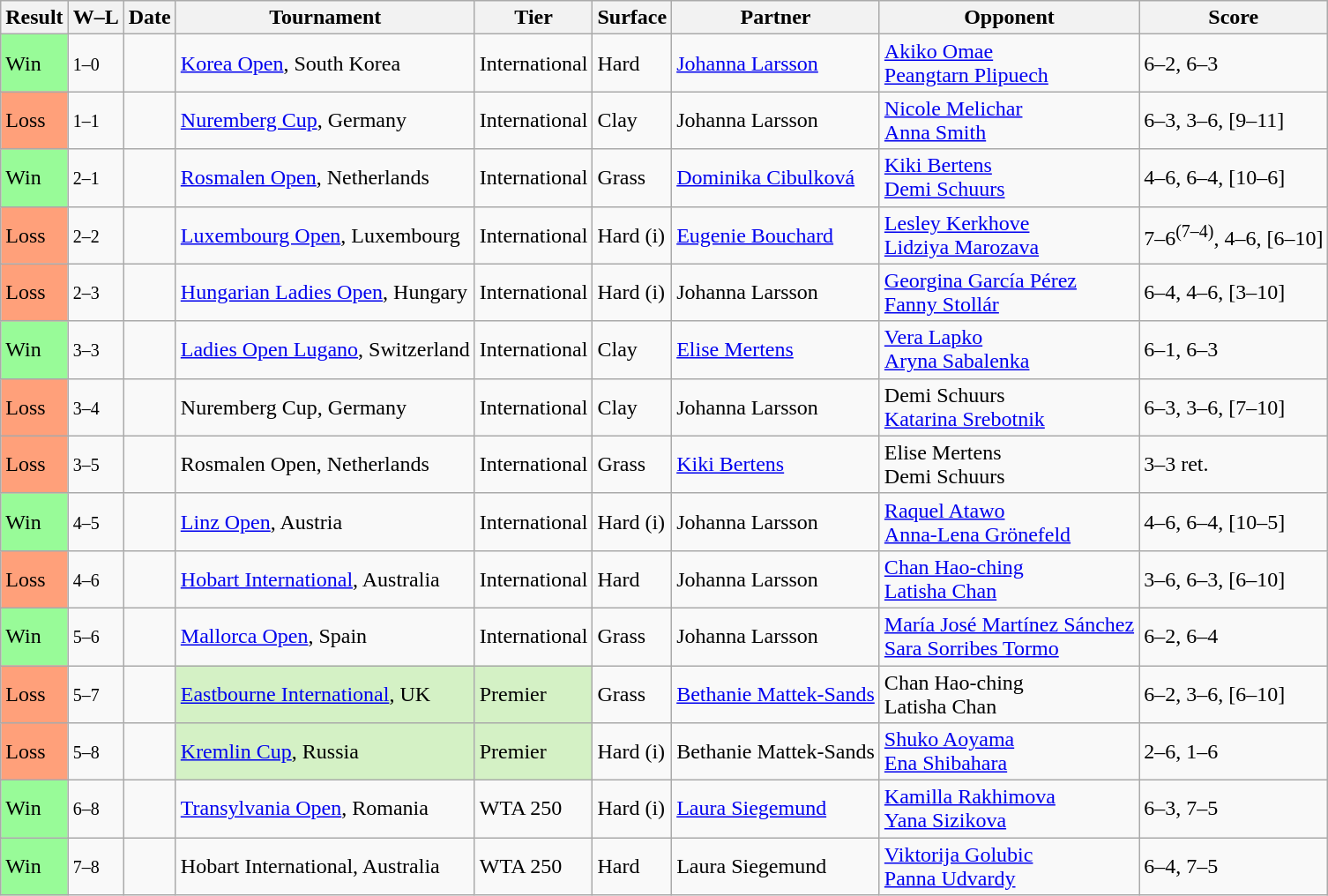<table class="sortable wikitable nowrap">
<tr>
<th>Result</th>
<th class="unsortable">W–L</th>
<th>Date</th>
<th>Tournament</th>
<th>Tier</th>
<th>Surface</th>
<th>Partner</th>
<th>Opponent</th>
<th class="unsortable">Score</th>
</tr>
<tr>
<td bgcolor="98FB98">Win</td>
<td><small>1–0</small></td>
<td><a href='#'></a></td>
<td><a href='#'>Korea Open</a>, South Korea</td>
<td>International</td>
<td>Hard</td>
<td> <a href='#'>Johanna Larsson</a></td>
<td> <a href='#'>Akiko Omae</a> <br>  <a href='#'>Peangtarn Plipuech</a></td>
<td>6–2, 6–3</td>
</tr>
<tr>
<td bgcolor="FFA07A">Loss</td>
<td><small>1–1</small></td>
<td><a href='#'></a></td>
<td><a href='#'>Nuremberg Cup</a>, Germany</td>
<td>International</td>
<td>Clay</td>
<td> Johanna Larsson</td>
<td> <a href='#'>Nicole Melichar</a> <br>  <a href='#'>Anna Smith</a></td>
<td>6–3, 3–6, [9–11]</td>
</tr>
<tr>
<td bgcolor="98FB98">Win</td>
<td><small>2–1</small></td>
<td><a href='#'></a></td>
<td><a href='#'>Rosmalen Open</a>, Netherlands</td>
<td>International</td>
<td>Grass</td>
<td> <a href='#'>Dominika Cibulková</a></td>
<td> <a href='#'>Kiki Bertens</a> <br>  <a href='#'>Demi Schuurs</a></td>
<td>4–6, 6–4, [10–6]</td>
</tr>
<tr>
<td bgcolor="FFA07A">Loss</td>
<td><small>2–2</small></td>
<td><a href='#'></a></td>
<td><a href='#'>Luxembourg Open</a>, Luxembourg</td>
<td>International</td>
<td>Hard (i)</td>
<td> <a href='#'>Eugenie Bouchard</a></td>
<td> <a href='#'>Lesley Kerkhove</a> <br>  <a href='#'>Lidziya Marozava</a></td>
<td>7–6<sup>(7–4)</sup>, 4–6, [6–10]</td>
</tr>
<tr>
<td bgcolor="FFA07A">Loss</td>
<td><small>2–3</small></td>
<td><a href='#'></a></td>
<td><a href='#'>Hungarian Ladies Open</a>, Hungary</td>
<td>International</td>
<td>Hard (i)</td>
<td> Johanna Larsson</td>
<td> <a href='#'>Georgina García Pérez</a> <br>  <a href='#'>Fanny Stollár</a></td>
<td>6–4, 4–6, [3–10]</td>
</tr>
<tr>
<td bgcolor="98FB98">Win</td>
<td><small>3–3</small></td>
<td><a href='#'></a></td>
<td><a href='#'>Ladies Open Lugano</a>, Switzerland</td>
<td>International</td>
<td>Clay</td>
<td> <a href='#'>Elise Mertens</a></td>
<td> <a href='#'>Vera Lapko</a> <br>  <a href='#'>Aryna Sabalenka</a></td>
<td>6–1, 6–3</td>
</tr>
<tr>
<td bgcolor="FFA07A">Loss</td>
<td><small>3–4</small></td>
<td><a href='#'></a></td>
<td>Nuremberg Cup, Germany</td>
<td>International</td>
<td>Clay</td>
<td> Johanna Larsson</td>
<td> Demi Schuurs <br>  <a href='#'>Katarina Srebotnik</a></td>
<td>6–3, 3–6, [7–10]</td>
</tr>
<tr>
<td bgcolor="FFA07A">Loss</td>
<td><small>3–5</small></td>
<td><a href='#'></a></td>
<td>Rosmalen Open, Netherlands</td>
<td>International</td>
<td>Grass</td>
<td> <a href='#'>Kiki Bertens</a></td>
<td> Elise Mertens <br>  Demi Schuurs</td>
<td>3–3 ret.</td>
</tr>
<tr>
<td bgcolor="98FB98">Win</td>
<td><small>4–5</small></td>
<td><a href='#'></a></td>
<td><a href='#'>Linz Open</a>, Austria</td>
<td>International</td>
<td>Hard (i)</td>
<td> Johanna Larsson</td>
<td> <a href='#'>Raquel Atawo</a> <br>  <a href='#'>Anna-Lena Grönefeld</a></td>
<td>4–6, 6–4, [10–5]</td>
</tr>
<tr>
<td bgcolor="FFA07A">Loss</td>
<td><small>4–6</small></td>
<td><a href='#'></a></td>
<td><a href='#'>Hobart International</a>, Australia</td>
<td>International</td>
<td>Hard</td>
<td> Johanna Larsson</td>
<td> <a href='#'>Chan Hao-ching</a> <br>  <a href='#'>Latisha Chan</a></td>
<td>3–6, 6–3, [6–10]</td>
</tr>
<tr>
<td bgcolor="98FB98">Win</td>
<td><small>5–6</small></td>
<td><a href='#'></a></td>
<td><a href='#'>Mallorca Open</a>, Spain</td>
<td>International</td>
<td>Grass</td>
<td> Johanna Larsson</td>
<td> <a href='#'>María José Martínez Sánchez</a> <br>  <a href='#'>Sara Sorribes Tormo</a></td>
<td>6–2, 6–4</td>
</tr>
<tr>
<td bgcolor="FFA07A">Loss</td>
<td><small>5–7</small></td>
<td><a href='#'></a></td>
<td bgcolor="d4f1c5"><a href='#'>Eastbourne International</a>, UK</td>
<td bgcolor="d4f1c5">Premier</td>
<td>Grass</td>
<td> <a href='#'>Bethanie Mattek-Sands</a></td>
<td> Chan Hao-ching <br>  Latisha Chan</td>
<td>6–2, 3–6, [6–10]</td>
</tr>
<tr>
<td bgcolor="FFA07A">Loss</td>
<td><small>5–8</small></td>
<td><a href='#'></a></td>
<td bgcolor="d4f1c5"><a href='#'>Kremlin Cup</a>, Russia</td>
<td bgcolor="d4f1c5">Premier</td>
<td>Hard (i)</td>
<td> Bethanie Mattek-Sands</td>
<td> <a href='#'>Shuko Aoyama</a> <br>  <a href='#'>Ena Shibahara</a></td>
<td>2–6, 1–6</td>
</tr>
<tr>
<td bgcolor=98FB98>Win</td>
<td><small>6–8</small></td>
<td><a href='#'></a></td>
<td><a href='#'>Transylvania Open</a>, Romania</td>
<td>WTA 250</td>
<td>Hard (i)</td>
<td> <a href='#'>Laura Siegemund</a></td>
<td> <a href='#'>Kamilla Rakhimova</a> <br>  <a href='#'>Yana Sizikova</a></td>
<td>6–3, 7–5</td>
</tr>
<tr>
<td bgcolor=98FB98>Win</td>
<td><small>7–8</small></td>
<td><a href='#'></a></td>
<td>Hobart International, Australia</td>
<td>WTA 250</td>
<td>Hard</td>
<td> Laura Siegemund</td>
<td> <a href='#'>Viktorija Golubic</a> <br>  <a href='#'>Panna Udvardy</a></td>
<td>6–4, 7–5</td>
</tr>
</table>
